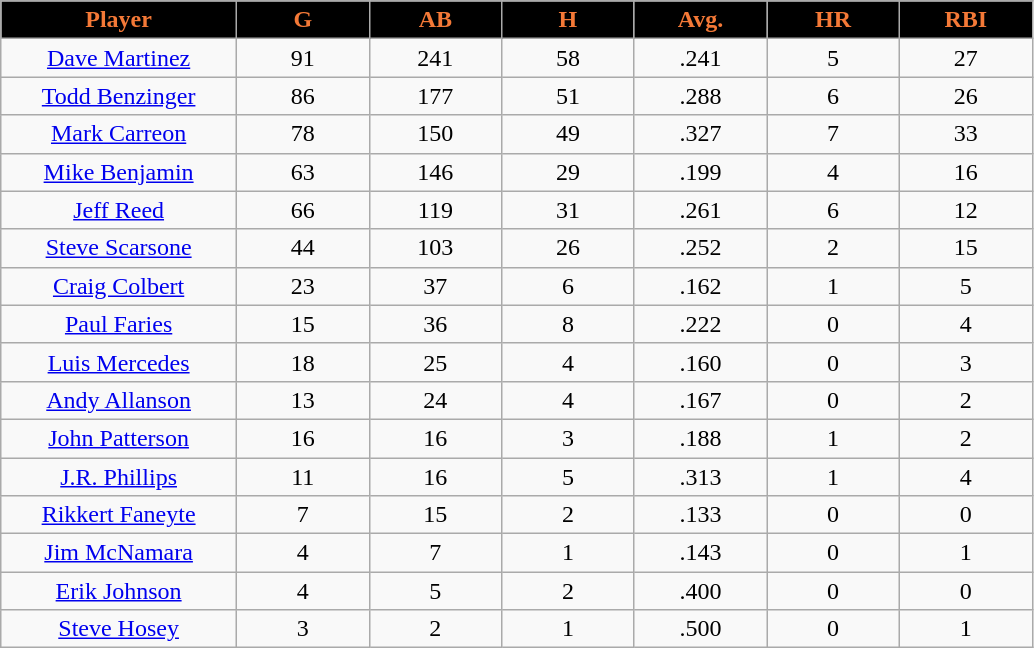<table class="wikitable sortable">
<tr>
<th style="background:black;color:#f47937;" width="16%">Player</th>
<th style="background:black;color:#f47937;" width="9%">G</th>
<th style="background:black;color:#f47937;" width="9%">AB</th>
<th style="background:black;color:#f47937;" width="9%">H</th>
<th style="background:black;color:#f47937;" width="9%">Avg.</th>
<th style="background:black;color:#f47937;" width="9%">HR</th>
<th style="background:black;color:#f47937;" width="9%">RBI</th>
</tr>
<tr align="center">
<td><a href='#'>Dave Martinez</a></td>
<td>91</td>
<td>241</td>
<td>58</td>
<td>.241</td>
<td>5</td>
<td>27</td>
</tr>
<tr align="center">
<td><a href='#'>Todd Benzinger</a></td>
<td>86</td>
<td>177</td>
<td>51</td>
<td>.288</td>
<td>6</td>
<td>26</td>
</tr>
<tr align="center">
<td><a href='#'>Mark Carreon</a></td>
<td>78</td>
<td>150</td>
<td>49</td>
<td>.327</td>
<td>7</td>
<td>33</td>
</tr>
<tr align="center">
<td><a href='#'>Mike Benjamin</a></td>
<td>63</td>
<td>146</td>
<td>29</td>
<td>.199</td>
<td>4</td>
<td>16</td>
</tr>
<tr align="center">
<td><a href='#'>Jeff Reed</a></td>
<td>66</td>
<td>119</td>
<td>31</td>
<td>.261</td>
<td>6</td>
<td>12</td>
</tr>
<tr align="center">
<td><a href='#'>Steve Scarsone</a></td>
<td>44</td>
<td>103</td>
<td>26</td>
<td>.252</td>
<td>2</td>
<td>15</td>
</tr>
<tr align="center">
<td><a href='#'>Craig Colbert</a></td>
<td>23</td>
<td>37</td>
<td>6</td>
<td>.162</td>
<td>1</td>
<td>5</td>
</tr>
<tr align="center">
<td><a href='#'>Paul Faries</a></td>
<td>15</td>
<td>36</td>
<td>8</td>
<td>.222</td>
<td>0</td>
<td>4</td>
</tr>
<tr align="center">
<td><a href='#'>Luis Mercedes</a></td>
<td>18</td>
<td>25</td>
<td>4</td>
<td>.160</td>
<td>0</td>
<td>3</td>
</tr>
<tr align="center">
<td><a href='#'>Andy Allanson</a></td>
<td>13</td>
<td>24</td>
<td>4</td>
<td>.167</td>
<td>0</td>
<td>2</td>
</tr>
<tr align="center">
<td><a href='#'>John Patterson</a></td>
<td>16</td>
<td>16</td>
<td>3</td>
<td>.188</td>
<td>1</td>
<td>2</td>
</tr>
<tr align="center">
<td><a href='#'>J.R. Phillips</a></td>
<td>11</td>
<td>16</td>
<td>5</td>
<td>.313</td>
<td>1</td>
<td>4</td>
</tr>
<tr align="center">
<td><a href='#'>Rikkert Faneyte</a></td>
<td>7</td>
<td>15</td>
<td>2</td>
<td>.133</td>
<td>0</td>
<td>0</td>
</tr>
<tr align=center>
<td><a href='#'>Jim McNamara</a></td>
<td>4</td>
<td>7</td>
<td>1</td>
<td>.143</td>
<td>0</td>
<td>1</td>
</tr>
<tr align="center">
<td><a href='#'>Erik Johnson</a></td>
<td>4</td>
<td>5</td>
<td>2</td>
<td>.400</td>
<td>0</td>
<td>0</td>
</tr>
<tr align="center">
<td><a href='#'>Steve Hosey</a></td>
<td>3</td>
<td>2</td>
<td>1</td>
<td>.500</td>
<td>0</td>
<td>1</td>
</tr>
</table>
